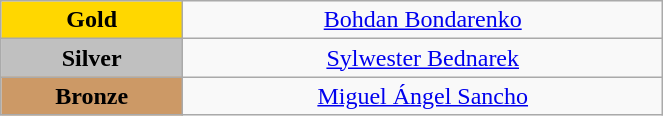<table class="wikitable" style="text-align:center; " width="35%">
<tr>
<td bgcolor="gold"><strong>Gold</strong></td>
<td><a href='#'>Bohdan Bondarenko</a><br>  <small><em></em></small></td>
</tr>
<tr>
<td bgcolor="silver"><strong>Silver</strong></td>
<td><a href='#'>Sylwester Bednarek</a><br>  <small><em></em></small></td>
</tr>
<tr>
<td bgcolor="CC9966"><strong>Bronze</strong></td>
<td><a href='#'>Miguel Ángel Sancho</a><br>  <small><em></em></small></td>
</tr>
</table>
